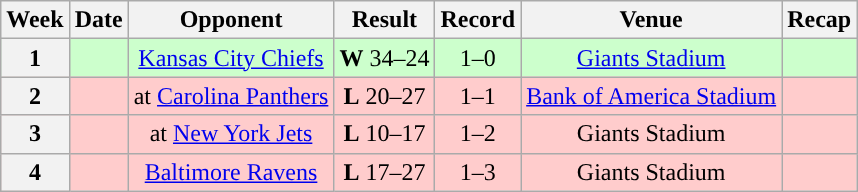<table class="wikitable" style="text-align:center">
<tr>
<th>Week</th>
<th>Date</th>
<th>Opponent</th>
<th>Result</th>
<th>Record</th>
<th>Venue</th>
<th>Recap</th>
</tr>
<tr style="background: #cfc;">
<th>1</th>
<td></td>
<td><a href='#'>Kansas City Chiefs</a></td>
<td><strong>W</strong> 34–24</td>
<td>1–0</td>
<td><a href='#'>Giants Stadium</a></td>
<td></td>
</tr>
<tr style="background: #fcc;">
<th>2</th>
<td></td>
<td>at <a href='#'>Carolina Panthers</a></td>
<td><strong>L</strong> 20–27</td>
<td>1–1</td>
<td><a href='#'>Bank of America Stadium</a></td>
<td></td>
</tr>
<tr style="background: #fcc;">
<th>3</th>
<td></td>
<td>at <a href='#'>New York Jets</a></td>
<td><strong>L</strong> 10–17</td>
<td>1–2</td>
<td>Giants Stadium</td>
<td></td>
</tr>
<tr style="background: #fcc;">
<th>4</th>
<td></td>
<td><a href='#'>Baltimore Ravens</a></td>
<td><strong>L</strong> 17–27</td>
<td>1–3</td>
<td>Giants Stadium</td>
<td></td>
</tr>
</table>
